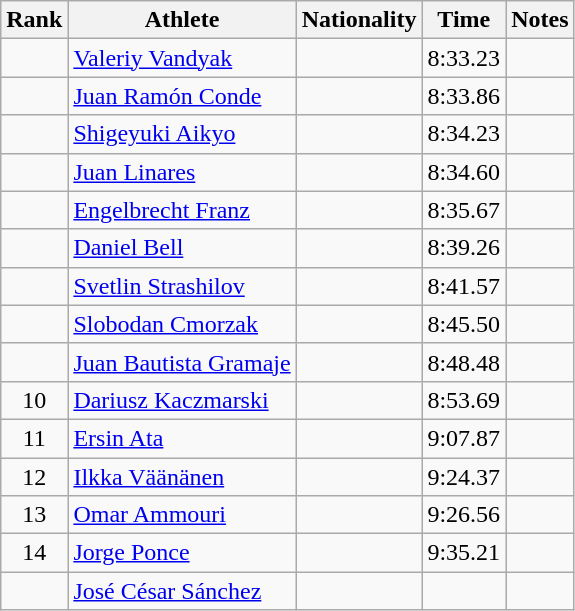<table class="wikitable sortable" style="text-align:center">
<tr>
<th>Rank</th>
<th>Athlete</th>
<th>Nationality</th>
<th>Time</th>
<th>Notes</th>
</tr>
<tr>
<td></td>
<td align=left><a href='#'>Valeriy Vandyak</a></td>
<td align=left></td>
<td>8:33.23</td>
<td></td>
</tr>
<tr>
<td></td>
<td align=left><a href='#'>Juan Ramón Conde</a></td>
<td align=left></td>
<td>8:33.86</td>
<td></td>
</tr>
<tr>
<td></td>
<td align=left><a href='#'>Shigeyuki Aikyo</a></td>
<td align=left></td>
<td>8:34.23</td>
<td></td>
</tr>
<tr>
<td></td>
<td align=left><a href='#'>Juan Linares</a></td>
<td align=left></td>
<td>8:34.60</td>
<td></td>
</tr>
<tr>
<td></td>
<td align=left><a href='#'>Engelbrecht Franz</a></td>
<td align=left></td>
<td>8:35.67</td>
<td></td>
</tr>
<tr>
<td></td>
<td align=left><a href='#'>Daniel Bell</a></td>
<td align=left></td>
<td>8:39.26</td>
<td></td>
</tr>
<tr>
<td></td>
<td align=left><a href='#'>Svetlin Strashilov</a></td>
<td align=left></td>
<td>8:41.57</td>
<td></td>
</tr>
<tr>
<td></td>
<td align=left><a href='#'>Slobodan Cmorzak</a></td>
<td align=left></td>
<td>8:45.50</td>
<td></td>
</tr>
<tr>
<td></td>
<td align=left><a href='#'>Juan Bautista Gramaje</a></td>
<td align=left></td>
<td>8:48.48</td>
<td></td>
</tr>
<tr>
<td>10</td>
<td align=left><a href='#'>Dariusz Kaczmarski</a></td>
<td align=left></td>
<td>8:53.69</td>
<td></td>
</tr>
<tr>
<td>11</td>
<td align=left><a href='#'>Ersin Ata</a></td>
<td align=left></td>
<td>9:07.87</td>
<td></td>
</tr>
<tr>
<td>12</td>
<td align=left><a href='#'>Ilkka Väänänen</a></td>
<td align=left></td>
<td>9:24.37</td>
<td></td>
</tr>
<tr>
<td>13</td>
<td align=left><a href='#'>Omar Ammouri</a></td>
<td align=left></td>
<td>9:26.56</td>
<td></td>
</tr>
<tr>
<td>14</td>
<td align=left><a href='#'>Jorge Ponce</a></td>
<td align=left></td>
<td>9:35.21</td>
<td></td>
</tr>
<tr>
<td></td>
<td align=left><a href='#'>José César Sánchez</a></td>
<td align=left></td>
<td></td>
<td></td>
</tr>
</table>
